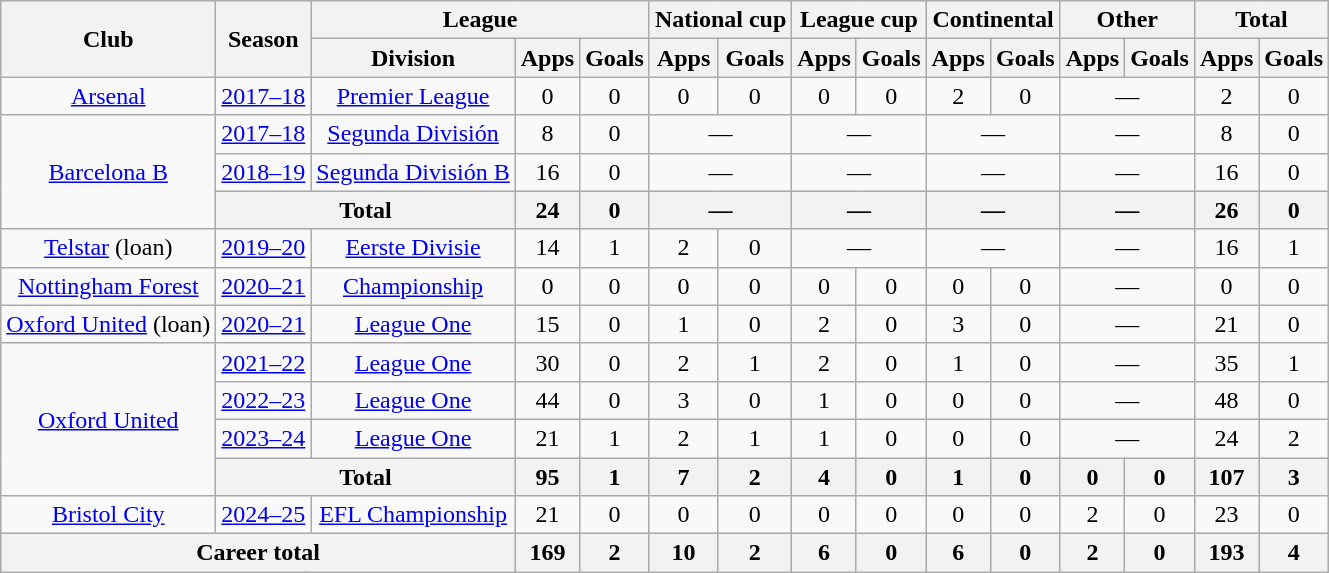<table class="wikitable" style="text-align:center">
<tr>
<th rowspan="2">Club</th>
<th rowspan="2">Season</th>
<th colspan="3">League</th>
<th colspan="2">National cup</th>
<th colspan="2">League cup</th>
<th colspan="2">Continental</th>
<th colspan="2">Other</th>
<th colspan="2">Total</th>
</tr>
<tr>
<th>Division</th>
<th>Apps</th>
<th>Goals</th>
<th>Apps</th>
<th>Goals</th>
<th>Apps</th>
<th>Goals</th>
<th>Apps</th>
<th>Goals</th>
<th>Apps</th>
<th>Goals</th>
<th>Apps</th>
<th>Goals</th>
</tr>
<tr>
<td><a href='#'>Arsenal</a></td>
<td><a href='#'>2017–18</a></td>
<td><a href='#'>Premier League</a></td>
<td>0</td>
<td>0</td>
<td>0</td>
<td>0</td>
<td>0</td>
<td>0</td>
<td>2</td>
<td>0</td>
<td colspan="2">—</td>
<td>2</td>
<td>0</td>
</tr>
<tr>
<td rowspan="3"><a href='#'>Barcelona B</a></td>
<td><a href='#'>2017–18</a></td>
<td><a href='#'>Segunda División</a></td>
<td>8</td>
<td>0</td>
<td colspan=2>—</td>
<td colspan="2">—</td>
<td colspan="2">—</td>
<td colspan="2">—</td>
<td>8</td>
<td>0</td>
</tr>
<tr>
<td><a href='#'>2018–19</a></td>
<td><a href='#'>Segunda División B</a></td>
<td>16</td>
<td>0</td>
<td colspan=2>—</td>
<td colspan="2">—</td>
<td colspan="2">—</td>
<td colspan="2">—</td>
<td>16</td>
<td>0</td>
</tr>
<tr>
<th colspan="2">Total</th>
<th>24</th>
<th>0</th>
<th colspan="2">—</th>
<th colspan="2">—</th>
<th colspan="2">—</th>
<th colspan="2">—</th>
<th>26</th>
<th>0</th>
</tr>
<tr>
<td><a href='#'>Telstar</a> (loan)</td>
<td><a href='#'>2019–20</a></td>
<td><a href='#'>Eerste Divisie</a></td>
<td>14</td>
<td>1</td>
<td>2</td>
<td>0</td>
<td colspan=2>—</td>
<td colspan="2">—</td>
<td colspan="2">—</td>
<td>16</td>
<td>1</td>
</tr>
<tr>
<td><a href='#'>Nottingham Forest</a></td>
<td><a href='#'>2020–21</a></td>
<td><a href='#'>Championship</a></td>
<td>0</td>
<td>0</td>
<td>0</td>
<td>0</td>
<td>0</td>
<td>0</td>
<td>0</td>
<td>0</td>
<td colspan="2">—</td>
<td>0</td>
<td>0</td>
</tr>
<tr>
<td><a href='#'>Oxford United</a> (loan)</td>
<td><a href='#'>2020–21</a></td>
<td><a href='#'>League One</a></td>
<td>15</td>
<td>0</td>
<td>1</td>
<td>0</td>
<td>2</td>
<td>0</td>
<td>3</td>
<td>0</td>
<td colspan="2">—</td>
<td>21</td>
<td>0</td>
</tr>
<tr>
<td rowspan="4"><a href='#'>Oxford United</a></td>
<td><a href='#'>2021–22</a></td>
<td><a href='#'>League One</a></td>
<td>30</td>
<td>0</td>
<td>2</td>
<td>1</td>
<td>2</td>
<td>0</td>
<td>1</td>
<td>0</td>
<td colspan="2">—</td>
<td>35</td>
<td>1</td>
</tr>
<tr>
<td><a href='#'>2022–23</a></td>
<td><a href='#'>League One</a></td>
<td>44</td>
<td>0</td>
<td>3</td>
<td>0</td>
<td>1</td>
<td>0</td>
<td>0</td>
<td>0</td>
<td colspan="2">—</td>
<td>48</td>
<td>0</td>
</tr>
<tr>
<td><a href='#'>2023–24</a></td>
<td><a href='#'>League One</a></td>
<td>21</td>
<td>1</td>
<td>2</td>
<td>1</td>
<td>1</td>
<td>0</td>
<td>0</td>
<td>0</td>
<td colspan="2">—</td>
<td>24</td>
<td>2</td>
</tr>
<tr>
<th colspan="2">Total</th>
<th>95</th>
<th>1</th>
<th>7</th>
<th>2</th>
<th>4</th>
<th>0</th>
<th>1</th>
<th>0</th>
<th>0</th>
<th>0</th>
<th>107</th>
<th>3</th>
</tr>
<tr>
<td><a href='#'>Bristol City</a></td>
<td><a href='#'>2024–25</a></td>
<td><a href='#'>EFL Championship</a></td>
<td>21</td>
<td>0</td>
<td>0</td>
<td>0</td>
<td>0</td>
<td>0</td>
<td>0</td>
<td>0</td>
<td>2</td>
<td>0</td>
<td>23</td>
<td>0</td>
</tr>
<tr>
<th colspan="3">Career total</th>
<th>169</th>
<th>2</th>
<th>10</th>
<th>2</th>
<th>6</th>
<th>0</th>
<th>6</th>
<th>0</th>
<th>2</th>
<th>0</th>
<th>193</th>
<th>4</th>
</tr>
</table>
